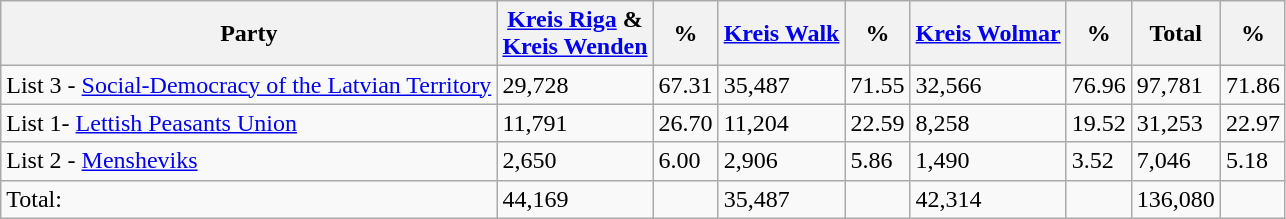<table class="wikitable">
<tr>
<th>Party</th>
<th><a href='#'>Kreis Riga</a> &<br><a href='#'>Kreis Wenden</a></th>
<th>%</th>
<th><a href='#'>Kreis Walk</a></th>
<th>%</th>
<th><a href='#'>Kreis Wolmar</a></th>
<th>%</th>
<th>Total</th>
<th>%</th>
</tr>
<tr>
<td>List 3 - <a href='#'>Social-Democracy of the Latvian Territory</a></td>
<td>29,728</td>
<td>67.31</td>
<td>35,487</td>
<td>71.55</td>
<td>32,566</td>
<td>76.96</td>
<td>97,781</td>
<td>71.86</td>
</tr>
<tr>
<td>List 1- <a href='#'>Lettish Peasants Union</a></td>
<td>11,791</td>
<td>26.70</td>
<td>11,204</td>
<td>22.59</td>
<td>8,258</td>
<td>19.52</td>
<td>31,253</td>
<td>22.97</td>
</tr>
<tr>
<td>List 2 - <a href='#'>Mensheviks</a></td>
<td>2,650</td>
<td>6.00</td>
<td>2,906</td>
<td>5.86</td>
<td>1,490</td>
<td>3.52</td>
<td>7,046</td>
<td>5.18</td>
</tr>
<tr>
<td>Total:</td>
<td>44,169</td>
<td></td>
<td>35,487</td>
<td></td>
<td>42,314</td>
<td></td>
<td>136,080</td>
<td></td>
</tr>
</table>
